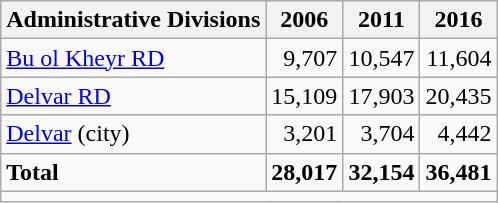<table class="wikitable">
<tr>
<th>Administrative Divisions</th>
<th>2006</th>
<th>2011</th>
<th>2016</th>
</tr>
<tr>
<td><a href='#'>Bu ol Kheyr RD</a></td>
<td style="text-align: right;">9,707</td>
<td style="text-align: right;">10,547</td>
<td style="text-align: right;">11,604</td>
</tr>
<tr>
<td><a href='#'>Delvar RD</a></td>
<td style="text-align: right;">15,109</td>
<td style="text-align: right;">17,903</td>
<td style="text-align: right;">20,435</td>
</tr>
<tr>
<td><a href='#'>Delvar</a> (city)</td>
<td style="text-align: right;">3,201</td>
<td style="text-align: right;">3,704</td>
<td style="text-align: right;">4,442</td>
</tr>
<tr>
<td><strong>Total</strong></td>
<td style="text-align: right;"><strong>28,017</strong></td>
<td style="text-align: right;"><strong>32,154</strong></td>
<td style="text-align: right;"><strong>36,481</strong></td>
</tr>
<tr>
<td colspan=4></td>
</tr>
</table>
